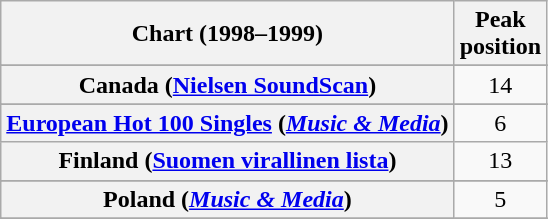<table class="wikitable plainrowheaders sortable" style="text-align:center">
<tr>
<th>Chart (1998–1999)</th>
<th>Peak<br>position</th>
</tr>
<tr>
</tr>
<tr>
</tr>
<tr>
</tr>
<tr>
</tr>
<tr>
<th scope="row">Canada (<a href='#'>Nielsen SoundScan</a>)</th>
<td>14</td>
</tr>
<tr>
</tr>
<tr>
</tr>
<tr>
</tr>
<tr>
<th scope="row"><a href='#'>European Hot 100 Singles</a> (<em><a href='#'>Music & Media</a></em>)</th>
<td>6</td>
</tr>
<tr>
<th scope="row">Finland (<a href='#'>Suomen virallinen lista</a>)</th>
<td>13</td>
</tr>
<tr>
</tr>
<tr>
</tr>
<tr>
</tr>
<tr>
</tr>
<tr>
</tr>
<tr>
</tr>
<tr>
</tr>
<tr>
<th scope="row">Poland (<em><a href='#'>Music & Media</a></em>)</th>
<td>5</td>
</tr>
<tr>
</tr>
<tr>
</tr>
<tr>
</tr>
<tr>
</tr>
<tr>
</tr>
<tr>
</tr>
<tr>
</tr>
<tr>
</tr>
<tr>
</tr>
</table>
